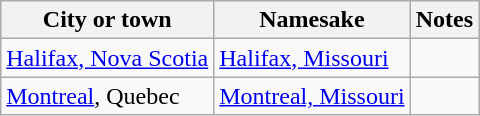<table class="wikitable">
<tr>
<th>City or town</th>
<th>Namesake</th>
<th>Notes</th>
</tr>
<tr>
<td><a href='#'>Halifax, Nova Scotia</a></td>
<td><a href='#'>Halifax, Missouri</a></td>
<td></td>
</tr>
<tr>
<td><a href='#'>Montreal</a>, Quebec</td>
<td><a href='#'>Montreal, Missouri</a></td>
<td> </td>
</tr>
</table>
